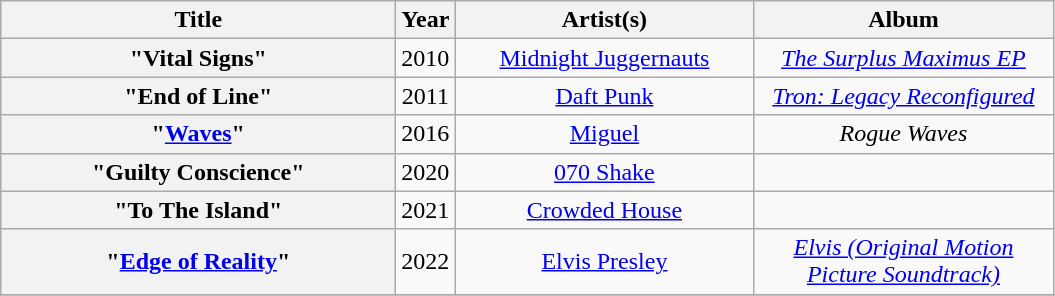<table class="wikitable plainrowheaders" style="text-align:center">
<tr>
<th scope="col" style="width:16em;">Title</th>
<th scope="col">Year</th>
<th scope="col" style="width:12em;">Artist(s)</th>
<th scope="col" style="width:12em;">Album</th>
</tr>
<tr>
<th scope="row">"Vital Signs" <br></th>
<td>2010</td>
<td><a href='#'>Midnight Juggernauts</a></td>
<td><em><a href='#'>The Surplus Maximus EP</a></em></td>
</tr>
<tr>
<th scope="row">"End of Line" <br></th>
<td>2011</td>
<td><a href='#'>Daft Punk</a></td>
<td><em><a href='#'>Tron: Legacy Reconfigured</a></em></td>
</tr>
<tr>
<th scope="row">"<a href='#'>Waves</a>" <br></th>
<td>2016</td>
<td><a href='#'>Miguel</a></td>
<td><em>Rogue Waves</em></td>
</tr>
<tr>
<th scope="row">"Guilty Conscience" <br></th>
<td>2020</td>
<td><a href='#'>070 Shake</a></td>
<td></td>
</tr>
<tr>
<th scope="row">"To The Island" <br></th>
<td>2021</td>
<td><a href='#'>Crowded House</a></td>
<td></td>
</tr>
<tr>
<th scope="row">"<a href='#'>Edge of Reality</a>" <br></th>
<td>2022</td>
<td><a href='#'>Elvis Presley</a></td>
<td><em><a href='#'>Elvis (Original Motion Picture Soundtrack)</a></em></td>
</tr>
<tr>
</tr>
</table>
